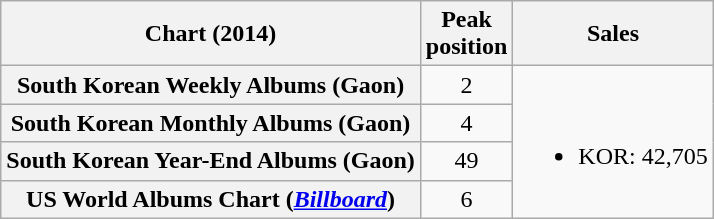<table class="wikitable sortable plainrowheaders">
<tr>
<th scope="col">Chart (2014)</th>
<th scope="col">Peak<br>position</th>
<th class="unsortable" scope="col">Sales</th>
</tr>
<tr>
<th scope="row">South Korean Weekly Albums (Gaon)</th>
<td style="text-align:center;">2</td>
<td rowspan="4"><br><ul><li>KOR: 42,705</li></ul></td>
</tr>
<tr>
<th scope="row">South Korean Monthly Albums (Gaon)</th>
<td style="text-align:center;">4</td>
</tr>
<tr>
<th scope="row">South Korean Year-End Albums (Gaon)</th>
<td style="text-align:center;">49</td>
</tr>
<tr>
<th scope="row">US World Albums Chart (<em><a href='#'>Billboard</a></em>)</th>
<td style="text-align:center;">6</td>
</tr>
</table>
